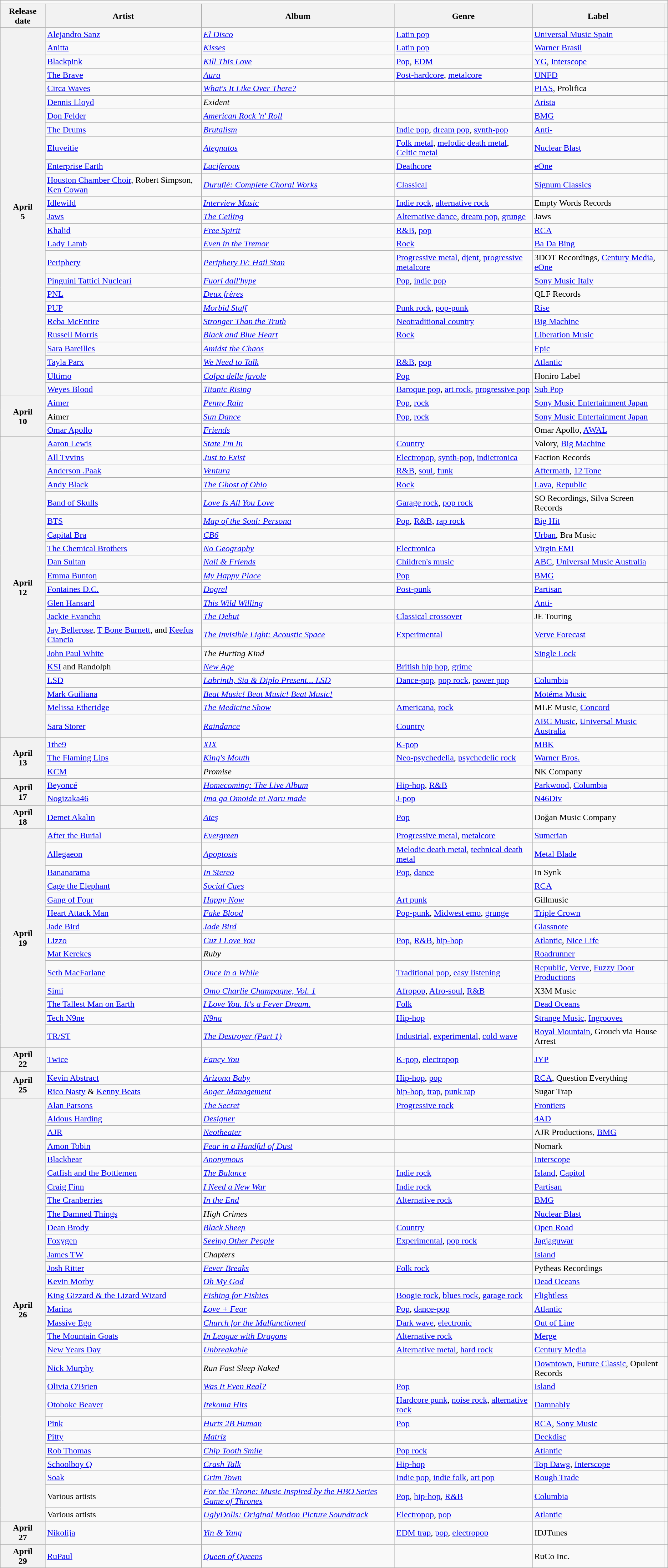<table class="wikitable plainrowheaders">
<tr>
<td colspan="6" style="text-align:center;"></td>
</tr>
<tr>
<th scope="col">Release date</th>
<th scope="col">Artist</th>
<th scope="col">Album</th>
<th scope="col">Genre</th>
<th scope="col">Label</th>
<th scope="col"></th>
</tr>
<tr>
<th scope="row" rowspan="25" style="text-align:center;">April<br>5</th>
<td><a href='#'>Alejandro Sanz</a></td>
<td><em><a href='#'>El Disco</a></em></td>
<td><a href='#'>Latin pop</a></td>
<td><a href='#'>Universal Music Spain</a></td>
<td></td>
</tr>
<tr>
<td><a href='#'>Anitta</a></td>
<td><em><a href='#'>Kisses</a></em></td>
<td><a href='#'>Latin pop</a></td>
<td><a href='#'>Warner Brasil</a></td>
<td></td>
</tr>
<tr>
<td><a href='#'>Blackpink</a></td>
<td><em><a href='#'>Kill This Love</a></em></td>
<td><a href='#'>Pop</a>, <a href='#'>EDM</a></td>
<td><a href='#'>YG</a>, <a href='#'>Interscope</a></td>
<td></td>
</tr>
<tr>
<td><a href='#'>The Brave</a></td>
<td><em><a href='#'>Aura</a></em></td>
<td><a href='#'>Post-hardcore</a>, <a href='#'>metalcore</a></td>
<td><a href='#'>UNFD</a></td>
<td></td>
</tr>
<tr>
<td><a href='#'>Circa Waves</a></td>
<td><em><a href='#'>What's It Like Over There?</a></em></td>
<td></td>
<td><a href='#'>PIAS</a>, Prolifica</td>
<td></td>
</tr>
<tr>
<td><a href='#'>Dennis Lloyd</a></td>
<td><em>Exident</em></td>
<td></td>
<td><a href='#'>Arista</a></td>
<td></td>
</tr>
<tr>
<td><a href='#'>Don Felder</a></td>
<td><em><a href='#'>American Rock 'n' Roll</a></em></td>
<td></td>
<td><a href='#'>BMG</a></td>
<td></td>
</tr>
<tr>
<td><a href='#'>The Drums</a></td>
<td><em><a href='#'>Brutalism</a></em></td>
<td><a href='#'>Indie pop</a>, <a href='#'>dream pop</a>, <a href='#'>synth-pop</a></td>
<td><a href='#'>Anti-</a></td>
<td></td>
</tr>
<tr>
<td><a href='#'>Eluveitie</a></td>
<td><em><a href='#'>Ategnatos</a></em></td>
<td><a href='#'>Folk metal</a>, <a href='#'>melodic death metal</a>, <a href='#'>Celtic metal</a></td>
<td><a href='#'>Nuclear Blast</a></td>
<td></td>
</tr>
<tr>
<td><a href='#'>Enterprise Earth</a></td>
<td><em><a href='#'>Luciferous</a></em></td>
<td><a href='#'>Deathcore</a></td>
<td><a href='#'>eOne</a></td>
<td></td>
</tr>
<tr>
<td><a href='#'>Houston Chamber Choir</a>, Robert Simpson, <a href='#'>Ken Cowan</a></td>
<td><em><a href='#'>Duruflé: Complete Choral Works</a></em></td>
<td><a href='#'>Classical</a></td>
<td><a href='#'>Signum Classics</a></td>
<td></td>
</tr>
<tr>
<td><a href='#'>Idlewild</a></td>
<td><em><a href='#'>Interview Music</a></em></td>
<td><a href='#'>Indie rock</a>, <a href='#'>alternative rock</a></td>
<td>Empty Words Records</td>
<td></td>
</tr>
<tr>
<td><a href='#'>Jaws</a></td>
<td><em><a href='#'>The Ceiling</a></em></td>
<td><a href='#'>Alternative dance</a>, <a href='#'>dream pop</a>, <a href='#'>grunge</a></td>
<td>Jaws</td>
<td></td>
</tr>
<tr>
<td><a href='#'>Khalid</a></td>
<td><em><a href='#'>Free Spirit</a></em></td>
<td><a href='#'>R&B</a>, <a href='#'>pop</a></td>
<td><a href='#'>RCA</a></td>
<td></td>
</tr>
<tr>
<td><a href='#'>Lady Lamb</a></td>
<td><em><a href='#'>Even in the Tremor</a></em></td>
<td><a href='#'>Rock</a></td>
<td><a href='#'>Ba Da Bing</a></td>
<td></td>
</tr>
<tr>
<td><a href='#'>Periphery</a></td>
<td><em><a href='#'>Periphery IV: Hail Stan</a></em></td>
<td><a href='#'>Progressive metal</a>, <a href='#'>djent</a>, <a href='#'>progressive metalcore</a></td>
<td>3DOT Recordings, <a href='#'>Century Media</a>, <a href='#'>eOne</a></td>
<td></td>
</tr>
<tr>
<td><a href='#'>Pinguini Tattici Nucleari</a></td>
<td><em><a href='#'>Fuori dall'hype</a></em></td>
<td><a href='#'>Pop</a>, <a href='#'>indie pop</a></td>
<td><a href='#'>Sony Music Italy</a></td>
<td></td>
</tr>
<tr>
<td><a href='#'>PNL</a></td>
<td><em><a href='#'>Deux frères</a></em></td>
<td></td>
<td>QLF Records</td>
<td></td>
</tr>
<tr>
<td><a href='#'>PUP</a></td>
<td><em><a href='#'>Morbid Stuff</a></em></td>
<td><a href='#'>Punk rock</a>, <a href='#'>pop-punk</a></td>
<td><a href='#'>Rise</a></td>
<td></td>
</tr>
<tr>
<td><a href='#'>Reba McEntire</a></td>
<td><em><a href='#'>Stronger Than the Truth</a></em></td>
<td><a href='#'>Neotraditional country</a></td>
<td><a href='#'>Big Machine</a></td>
<td></td>
</tr>
<tr>
<td><a href='#'>Russell Morris</a></td>
<td><em><a href='#'>Black and Blue Heart</a></em></td>
<td><a href='#'>Rock</a></td>
<td><a href='#'>Liberation Music</a></td>
<td></td>
</tr>
<tr>
<td><a href='#'>Sara Bareilles</a></td>
<td><em><a href='#'>Amidst the Chaos</a></em></td>
<td></td>
<td><a href='#'>Epic</a></td>
<td></td>
</tr>
<tr>
<td><a href='#'>Tayla Parx</a></td>
<td><em><a href='#'>We Need to Talk</a></em></td>
<td><a href='#'>R&B</a>, <a href='#'>pop</a></td>
<td><a href='#'>Atlantic</a></td>
<td></td>
</tr>
<tr>
<td><a href='#'>Ultimo</a></td>
<td><em><a href='#'>Colpa delle favole</a></em></td>
<td><a href='#'>Pop</a></td>
<td>Honiro Label</td>
<td></td>
</tr>
<tr>
<td><a href='#'>Weyes Blood</a></td>
<td><em><a href='#'>Titanic Rising</a></em></td>
<td><a href='#'>Baroque pop</a>, <a href='#'>art rock</a>, <a href='#'>progressive pop</a></td>
<td><a href='#'>Sub Pop</a></td>
<td></td>
</tr>
<tr>
<th scope="row" rowspan="3" style="text-align:center;">April<br>10</th>
<td><a href='#'>Aimer</a></td>
<td><em><a href='#'>Penny Rain</a></em></td>
<td><a href='#'>Pop</a>, <a href='#'>rock</a></td>
<td><a href='#'>Sony Music Entertainment Japan</a></td>
<td></td>
</tr>
<tr>
<td>Aimer</td>
<td><em><a href='#'>Sun Dance</a></em></td>
<td><a href='#'>Pop</a>, <a href='#'>rock</a></td>
<td><a href='#'>Sony Music Entertainment Japan</a></td>
<td></td>
</tr>
<tr>
<td><a href='#'>Omar Apollo</a></td>
<td><em><a href='#'>Friends</a></em></td>
<td></td>
<td>Omar Apollo, <a href='#'>AWAL</a></td>
<td></td>
</tr>
<tr>
<th scope="row" rowspan="20" style="text-align:center;">April<br>12</th>
<td><a href='#'>Aaron Lewis</a></td>
<td><em><a href='#'>State I'm In</a></em></td>
<td><a href='#'>Country</a></td>
<td>Valory, <a href='#'>Big Machine</a></td>
<td></td>
</tr>
<tr>
<td><a href='#'>All Tvvins</a></td>
<td><em><a href='#'>Just to Exist</a></em></td>
<td><a href='#'>Electropop</a>, <a href='#'>synth-pop</a>, <a href='#'>indietronica</a></td>
<td>Faction Records</td>
<td></td>
</tr>
<tr>
<td><a href='#'>Anderson .Paak</a></td>
<td><em><a href='#'>Ventura</a></em></td>
<td><a href='#'>R&B</a>, <a href='#'>soul</a>, <a href='#'>funk</a></td>
<td><a href='#'>Aftermath</a>, <a href='#'>12 Tone</a></td>
<td></td>
</tr>
<tr>
<td><a href='#'>Andy Black</a></td>
<td><em><a href='#'>The Ghost of Ohio</a></em></td>
<td><a href='#'>Rock</a></td>
<td><a href='#'>Lava</a>, <a href='#'>Republic</a></td>
<td></td>
</tr>
<tr>
<td><a href='#'>Band of Skulls</a></td>
<td><em><a href='#'>Love Is All You Love</a></em></td>
<td><a href='#'>Garage rock</a>, <a href='#'>pop rock</a></td>
<td>SO Recordings, Silva Screen Records</td>
<td></td>
</tr>
<tr>
<td><a href='#'>BTS</a></td>
<td><em><a href='#'>Map of the Soul: Persona</a></em></td>
<td><a href='#'>Pop</a>, <a href='#'>R&B</a>, <a href='#'>rap rock</a></td>
<td><a href='#'>Big Hit</a></td>
<td></td>
</tr>
<tr>
<td><a href='#'>Capital Bra</a></td>
<td><em><a href='#'>CB6</a></em></td>
<td></td>
<td><a href='#'>Urban</a>, Bra Music</td>
<td></td>
</tr>
<tr>
<td><a href='#'>The Chemical Brothers</a></td>
<td><em><a href='#'>No Geography</a></em></td>
<td><a href='#'>Electronica</a></td>
<td><a href='#'>Virgin EMI</a></td>
<td></td>
</tr>
<tr>
<td><a href='#'>Dan Sultan</a></td>
<td><em><a href='#'>Nali & Friends</a></em></td>
<td><a href='#'>Children's music</a></td>
<td><a href='#'>ABC</a>, <a href='#'>Universal Music Australia</a></td>
<td></td>
</tr>
<tr>
<td><a href='#'>Emma Bunton</a></td>
<td><em><a href='#'>My Happy Place</a></em></td>
<td><a href='#'>Pop</a></td>
<td><a href='#'>BMG</a></td>
<td></td>
</tr>
<tr>
<td><a href='#'>Fontaines D.C.</a></td>
<td><em><a href='#'>Dogrel</a></em></td>
<td><a href='#'>Post-punk</a></td>
<td><a href='#'>Partisan</a></td>
<td></td>
</tr>
<tr>
<td><a href='#'>Glen Hansard</a></td>
<td><em><a href='#'>This Wild Willing</a></em></td>
<td></td>
<td><a href='#'>Anti-</a></td>
<td></td>
</tr>
<tr>
<td><a href='#'>Jackie Evancho</a></td>
<td><em><a href='#'>The Debut</a></em></td>
<td><a href='#'>Classical crossover</a></td>
<td>JE Touring</td>
<td></td>
</tr>
<tr>
<td><a href='#'>Jay Bellerose</a>, <a href='#'>T Bone Burnett</a>, and <a href='#'>Keefus Ciancia</a></td>
<td><em><a href='#'>The Invisible Light: Acoustic Space</a></em></td>
<td><a href='#'>Experimental</a></td>
<td><a href='#'>Verve Forecast</a></td>
<td></td>
</tr>
<tr>
<td><a href='#'>John Paul White</a></td>
<td><em>The Hurting Kind</em></td>
<td></td>
<td><a href='#'>Single Lock</a></td>
<td></td>
</tr>
<tr>
<td><a href='#'>KSI</a> and Randolph</td>
<td><em><a href='#'>New Age</a></em></td>
<td><a href='#'>British hip hop</a>, <a href='#'>grime</a></td>
<td></td>
<td></td>
</tr>
<tr>
<td><a href='#'>LSD</a></td>
<td><em><a href='#'>Labrinth, Sia & Diplo Present... LSD</a></em></td>
<td><a href='#'>Dance-pop</a>, <a href='#'>pop rock</a>, <a href='#'>power pop</a></td>
<td><a href='#'>Columbia</a></td>
<td></td>
</tr>
<tr>
<td><a href='#'>Mark Guiliana</a></td>
<td><em><a href='#'>Beat Music! Beat Music! Beat Music!</a></em></td>
<td></td>
<td><a href='#'>Motéma Music</a></td>
<td></td>
</tr>
<tr>
<td><a href='#'>Melissa Etheridge</a></td>
<td><em><a href='#'>The Medicine Show</a></em></td>
<td><a href='#'>Americana</a>, <a href='#'>rock</a></td>
<td>MLE Music, <a href='#'>Concord</a></td>
<td></td>
</tr>
<tr>
<td><a href='#'>Sara Storer</a></td>
<td><em><a href='#'>Raindance</a></em></td>
<td><a href='#'>Country</a></td>
<td><a href='#'>ABC Music</a>, <a href='#'>Universal Music Australia</a></td>
<td></td>
</tr>
<tr>
<th scope="row" rowspan="3" style="text-align:center;">April<br>13</th>
<td><a href='#'>1the9</a></td>
<td><em><a href='#'>XIX</a></em></td>
<td><a href='#'>K-pop</a></td>
<td><a href='#'>MBK</a></td>
<td></td>
</tr>
<tr>
<td><a href='#'>The Flaming Lips</a></td>
<td><em><a href='#'>King's Mouth</a></em></td>
<td><a href='#'>Neo-psychedelia</a>, <a href='#'>psychedelic rock</a></td>
<td><a href='#'>Warner Bros.</a></td>
<td></td>
</tr>
<tr>
<td><a href='#'>KCM</a></td>
<td><em>Promise</em></td>
<td></td>
<td>NK Company</td>
<td></td>
</tr>
<tr>
<th scope="row" rowspan="2" style="text-align:center;">April<br>17</th>
<td><a href='#'>Beyoncé</a></td>
<td><em><a href='#'>Homecoming: The Live Album</a></em></td>
<td><a href='#'>Hip-hop</a>, <a href='#'>R&B</a></td>
<td><a href='#'>Parkwood</a>, <a href='#'>Columbia</a></td>
<td></td>
</tr>
<tr>
<td><a href='#'>Nogizaka46</a></td>
<td><em><a href='#'>Ima ga Omoide ni Naru made</a></em></td>
<td><a href='#'>J-pop</a></td>
<td><a href='#'>N46Div</a></td>
<td></td>
</tr>
<tr>
<th scope="row" style="text-align:center;">April<br>18</th>
<td><a href='#'>Demet Akalın</a></td>
<td><em><a href='#'>Ateş</a></em></td>
<td><a href='#'>Pop</a></td>
<td>Doğan Music Company</td>
<td></td>
</tr>
<tr>
<th scope="row" rowspan="14" style="text-align:center;">April<br>19</th>
<td><a href='#'>After the Burial</a></td>
<td><em><a href='#'>Evergreen</a></em></td>
<td><a href='#'>Progressive metal</a>, <a href='#'>metalcore</a></td>
<td><a href='#'>Sumerian</a></td>
<td></td>
</tr>
<tr>
<td><a href='#'>Allegaeon</a></td>
<td><em><a href='#'>Apoptosis</a></em></td>
<td><a href='#'>Melodic death metal</a>, <a href='#'>technical death metal</a></td>
<td><a href='#'>Metal Blade</a></td>
<td></td>
</tr>
<tr>
<td><a href='#'>Bananarama</a></td>
<td><em><a href='#'>In Stereo</a></em></td>
<td><a href='#'>Pop</a>, <a href='#'>dance</a></td>
<td>In Synk</td>
<td></td>
</tr>
<tr>
<td><a href='#'>Cage the Elephant</a></td>
<td><em><a href='#'>Social Cues</a></em></td>
<td></td>
<td><a href='#'>RCA</a></td>
<td></td>
</tr>
<tr>
<td><a href='#'>Gang of Four</a></td>
<td><em><a href='#'>Happy Now</a></em></td>
<td><a href='#'>Art punk</a></td>
<td>Gillmusic</td>
<td></td>
</tr>
<tr>
<td><a href='#'>Heart Attack Man</a></td>
<td><em><a href='#'>Fake Blood</a></em></td>
<td><a href='#'>Pop-punk</a>, <a href='#'>Midwest emo</a>, <a href='#'>grunge</a></td>
<td><a href='#'>Triple Crown</a></td>
<td></td>
</tr>
<tr>
<td><a href='#'>Jade Bird</a></td>
<td><em><a href='#'>Jade Bird</a></em></td>
<td></td>
<td><a href='#'>Glassnote</a></td>
<td></td>
</tr>
<tr>
<td><a href='#'>Lizzo</a></td>
<td><em><a href='#'>Cuz I Love You</a></em></td>
<td><a href='#'>Pop</a>, <a href='#'>R&B</a>, <a href='#'>hip-hop</a></td>
<td><a href='#'>Atlantic</a>, <a href='#'>Nice Life</a></td>
<td></td>
</tr>
<tr>
<td><a href='#'>Mat Kerekes</a></td>
<td><em>Ruby</em></td>
<td></td>
<td><a href='#'>Roadrunner</a></td>
<td></td>
</tr>
<tr>
<td><a href='#'>Seth MacFarlane</a></td>
<td><em><a href='#'>Once in a While</a></em></td>
<td><a href='#'>Traditional pop</a>, <a href='#'>easy listening</a></td>
<td><a href='#'>Republic</a>, <a href='#'>Verve</a>, <a href='#'>Fuzzy Door Productions</a></td>
<td></td>
</tr>
<tr>
<td><a href='#'>Simi</a></td>
<td><em><a href='#'>Omo Charlie Champagne, Vol. 1</a></em></td>
<td><a href='#'>Afropop</a>, <a href='#'>Afro-soul</a>, <a href='#'>R&B</a></td>
<td>X3M Music</td>
<td></td>
</tr>
<tr>
<td><a href='#'>The Tallest Man on Earth</a></td>
<td><em><a href='#'>I Love You. It's a Fever Dream.</a></em></td>
<td><a href='#'>Folk</a></td>
<td><a href='#'>Dead Oceans</a></td>
<td></td>
</tr>
<tr>
<td><a href='#'>Tech N9ne</a></td>
<td><em><a href='#'>N9na</a></em></td>
<td><a href='#'>Hip-hop</a></td>
<td><a href='#'>Strange Music</a>, <a href='#'>Ingrooves</a></td>
<td></td>
</tr>
<tr>
<td><a href='#'>TR/ST</a></td>
<td><em><a href='#'>The Destroyer (Part 1)</a></em></td>
<td><a href='#'>Industrial</a>, <a href='#'>experimental</a>, <a href='#'>cold wave</a></td>
<td><a href='#'>Royal Mountain</a>, Grouch via House Arrest</td>
<td></td>
</tr>
<tr>
<th scope="row" style="text-align:center;">April<br>22</th>
<td><a href='#'>Twice</a></td>
<td><em><a href='#'>Fancy You</a></em></td>
<td><a href='#'>K-pop</a>, <a href='#'>electropop</a></td>
<td><a href='#'>JYP</a></td>
<td></td>
</tr>
<tr>
<th scope="row" rowspan="2" style="text-align:center;">April<br>25</th>
<td><a href='#'>Kevin Abstract</a></td>
<td><em><a href='#'>Arizona Baby</a></em></td>
<td><a href='#'>Hip-hop</a>, <a href='#'>pop</a></td>
<td><a href='#'>RCA</a>, Question Everything</td>
<td></td>
</tr>
<tr>
<td><a href='#'>Rico Nasty</a> & <a href='#'>Kenny Beats</a></td>
<td><em><a href='#'>Anger Management</a></em></td>
<td><a href='#'>hip-hop</a>, <a href='#'>trap</a>, <a href='#'>punk rap</a></td>
<td>Sugar Trap</td>
<td></td>
</tr>
<tr>
<th scope="row" rowspan="29" style="text-align:center;">April<br>26</th>
<td><a href='#'>Alan Parsons</a></td>
<td><em><a href='#'>The Secret</a></em></td>
<td><a href='#'>Progressive rock</a></td>
<td><a href='#'>Frontiers</a></td>
<td></td>
</tr>
<tr>
<td><a href='#'>Aldous Harding</a></td>
<td><em><a href='#'>Designer</a></em></td>
<td></td>
<td><a href='#'>4AD</a></td>
<td></td>
</tr>
<tr>
<td><a href='#'>AJR</a></td>
<td><em><a href='#'>Neotheater</a></em></td>
<td></td>
<td>AJR Productions, <a href='#'>BMG</a></td>
<td></td>
</tr>
<tr>
<td><a href='#'>Amon Tobin</a></td>
<td><em><a href='#'>Fear in a Handful of Dust</a></em></td>
<td></td>
<td>Nomark</td>
<td></td>
</tr>
<tr>
<td><a href='#'>Blackbear</a></td>
<td><em><a href='#'>Anonymous</a></em></td>
<td></td>
<td><a href='#'>Interscope</a></td>
<td></td>
</tr>
<tr>
<td><a href='#'>Catfish and the Bottlemen</a></td>
<td><em><a href='#'>The Balance</a></em></td>
<td><a href='#'>Indie rock</a></td>
<td><a href='#'>Island</a>, <a href='#'>Capitol</a></td>
<td></td>
</tr>
<tr>
<td><a href='#'>Craig Finn</a></td>
<td><em><a href='#'>I Need a New War</a></em></td>
<td><a href='#'>Indie rock</a></td>
<td><a href='#'>Partisan</a></td>
<td></td>
</tr>
<tr>
<td><a href='#'>The Cranberries</a></td>
<td><em><a href='#'>In the End</a></em></td>
<td><a href='#'>Alternative rock</a></td>
<td><a href='#'>BMG</a></td>
<td></td>
</tr>
<tr>
<td><a href='#'>The Damned Things</a></td>
<td><em>High Crimes</em></td>
<td></td>
<td><a href='#'>Nuclear Blast</a></td>
<td></td>
</tr>
<tr>
<td><a href='#'>Dean Brody</a></td>
<td><em><a href='#'>Black Sheep</a></em></td>
<td><a href='#'>Country</a></td>
<td><a href='#'>Open Road</a></td>
<td></td>
</tr>
<tr>
<td><a href='#'>Foxygen</a></td>
<td><em><a href='#'>Seeing Other People</a></em></td>
<td><a href='#'>Experimental</a>, <a href='#'>pop rock</a></td>
<td><a href='#'>Jagjaguwar</a></td>
<td></td>
</tr>
<tr>
<td><a href='#'>James TW</a></td>
<td><em>Chapters</em></td>
<td></td>
<td><a href='#'>Island</a></td>
<td></td>
</tr>
<tr>
<td><a href='#'>Josh Ritter</a></td>
<td><em><a href='#'>Fever Breaks</a></em></td>
<td><a href='#'>Folk rock</a></td>
<td>Pytheas Recordings</td>
<td></td>
</tr>
<tr>
<td><a href='#'>Kevin Morby</a></td>
<td><em><a href='#'>Oh My God</a></em></td>
<td></td>
<td><a href='#'>Dead Oceans</a></td>
<td></td>
</tr>
<tr>
<td><a href='#'>King Gizzard & the Lizard Wizard</a></td>
<td><em><a href='#'>Fishing for Fishies</a></em></td>
<td><a href='#'>Boogie rock</a>, <a href='#'>blues rock</a>, <a href='#'>garage rock</a></td>
<td><a href='#'>Flightless</a></td>
<td></td>
</tr>
<tr>
<td><a href='#'>Marina</a></td>
<td><em><a href='#'>Love + Fear</a></em></td>
<td><a href='#'>Pop</a>, <a href='#'>dance-pop</a></td>
<td><a href='#'>Atlantic</a></td>
<td></td>
</tr>
<tr>
<td><a href='#'>Massive Ego</a></td>
<td><em><a href='#'>Church for the Malfunctioned</a></em></td>
<td><a href='#'>Dark wave</a>, <a href='#'>electronic</a></td>
<td><a href='#'>Out of Line</a></td>
<td></td>
</tr>
<tr>
<td><a href='#'>The Mountain Goats</a></td>
<td><em><a href='#'>In League with Dragons</a></em></td>
<td><a href='#'>Alternative rock</a></td>
<td><a href='#'>Merge</a></td>
<td></td>
</tr>
<tr>
<td><a href='#'>New Years Day</a></td>
<td><em><a href='#'>Unbreakable</a></em></td>
<td><a href='#'>Alternative metal</a>, <a href='#'>hard rock</a></td>
<td><a href='#'>Century Media</a></td>
<td></td>
</tr>
<tr>
<td><a href='#'>Nick Murphy</a></td>
<td><em>Run Fast Sleep Naked</em></td>
<td></td>
<td><a href='#'>Downtown</a>, <a href='#'>Future Classic</a>, Opulent Records</td>
<td></td>
</tr>
<tr>
<td><a href='#'>Olivia O'Brien</a></td>
<td><em><a href='#'>Was It Even Real?</a></em></td>
<td><a href='#'>Pop</a></td>
<td><a href='#'>Island</a></td>
<td></td>
</tr>
<tr>
<td><a href='#'>Otoboke Beaver</a></td>
<td><em><a href='#'>Itekoma Hits</a></em></td>
<td><a href='#'>Hardcore punk</a>, <a href='#'>noise rock</a>, <a href='#'>alternative rock</a></td>
<td><a href='#'>Damnably</a></td>
<td></td>
</tr>
<tr>
<td><a href='#'>Pink</a></td>
<td><em><a href='#'>Hurts 2B Human</a></em></td>
<td><a href='#'>Pop</a></td>
<td><a href='#'>RCA</a>, <a href='#'>Sony Music</a></td>
<td></td>
</tr>
<tr>
<td><a href='#'>Pitty</a></td>
<td><em><a href='#'>Matriz</a></em></td>
<td></td>
<td><a href='#'>Deckdisc</a></td>
<td></td>
</tr>
<tr>
<td><a href='#'>Rob Thomas</a></td>
<td><em><a href='#'>Chip Tooth Smile</a></em></td>
<td><a href='#'>Pop rock</a></td>
<td><a href='#'>Atlantic</a></td>
<td></td>
</tr>
<tr>
<td><a href='#'>Schoolboy Q</a></td>
<td><em><a href='#'>Crash Talk</a></em></td>
<td><a href='#'>Hip-hop</a></td>
<td><a href='#'>Top Dawg</a>, <a href='#'>Interscope</a></td>
<td></td>
</tr>
<tr>
<td><a href='#'>Soak</a></td>
<td><em><a href='#'>Grim Town</a></em></td>
<td><a href='#'>Indie pop</a>, <a href='#'>indie folk</a>, <a href='#'>art pop</a></td>
<td><a href='#'>Rough Trade</a></td>
<td></td>
</tr>
<tr>
<td>Various artists</td>
<td><em><a href='#'>For the Throne: Music Inspired by the HBO Series Game of Thrones</a></em></td>
<td><a href='#'>Pop</a>, <a href='#'>hip-hop</a>, <a href='#'>R&B</a></td>
<td><a href='#'>Columbia</a></td>
<td></td>
</tr>
<tr>
<td>Various artists</td>
<td><em><a href='#'>UglyDolls: Original Motion Picture Soundtrack</a></em></td>
<td><a href='#'>Electropop</a>, <a href='#'>pop</a></td>
<td><a href='#'>Atlantic</a></td>
<td></td>
</tr>
<tr>
<th scope="row" style="text-align:center;">April<br>27</th>
<td><a href='#'>Nikolija</a></td>
<td><em><a href='#'>Yin & Yang</a></em></td>
<td><a href='#'>EDM trap</a>, <a href='#'>pop</a>, <a href='#'>electropop</a></td>
<td>IDJTunes</td>
<td></td>
</tr>
<tr>
<th scope="row" style="text-align:center;">April<br>29</th>
<td><a href='#'>RuPaul</a></td>
<td><em><a href='#'>Queen of Queens</a></em></td>
<td></td>
<td>RuCo Inc.</td>
<td></td>
</tr>
</table>
